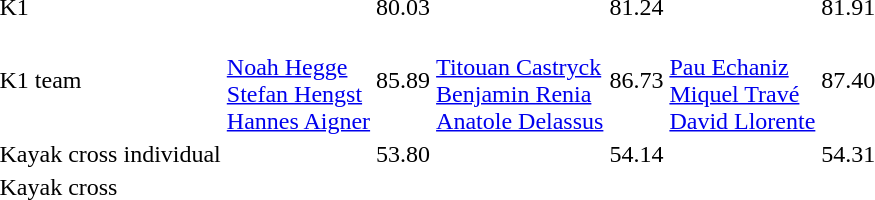<table>
<tr>
<td>K1</td>
<td></td>
<td>80.03</td>
<td></td>
<td>81.24</td>
<td></td>
<td>81.91</td>
</tr>
<tr>
<td>K1 team</td>
<td><br><a href='#'>Noah Hegge</a><br><a href='#'>Stefan Hengst</a><br><a href='#'>Hannes Aigner</a></td>
<td>85.89</td>
<td><br><a href='#'>Titouan Castryck</a><br><a href='#'>Benjamin Renia</a><br><a href='#'>Anatole Delassus</a></td>
<td>86.73</td>
<td><br><a href='#'>Pau Echaniz</a><br><a href='#'>Miquel Travé</a><br><a href='#'>David Llorente</a></td>
<td>87.40</td>
</tr>
<tr>
<td>Kayak cross individual</td>
<td></td>
<td>53.80</td>
<td></td>
<td>54.14</td>
<td></td>
<td>54.31</td>
</tr>
<tr>
<td>Kayak cross</td>
<td colspan=2></td>
<td colspan=2></td>
<td colspan=2></td>
</tr>
</table>
